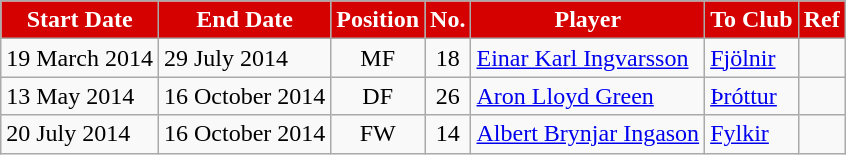<table class="wikitable sortable">
<tr>
<th style="background:#d50000; color:white;"><strong>Start Date</strong></th>
<th style="background:#d50000; color:white;"><strong>End Date</strong></th>
<th style="background:#d50000; color:white;"><strong>Position</strong></th>
<th style="background:#d50000; color:white;"><strong>No.</strong></th>
<th style="background:#d50000; color:white;"><strong>Player</strong></th>
<th style="background:#d50000; color:white;"><strong>To Club</strong></th>
<th style="background:#d50000; color:white;"><strong>Ref</strong></th>
</tr>
<tr>
<td>19 March 2014</td>
<td>29 July 2014</td>
<td style="text-align:center;">MF</td>
<td style="text-align:center;">18</td>
<td style="text-align:left;"> <a href='#'>Einar Karl Ingvarsson</a></td>
<td style="text-align:left;"> <a href='#'>Fjölnir</a></td>
<td></td>
</tr>
<tr>
<td>13 May 2014</td>
<td>16 October 2014</td>
<td style="text-align:center;">DF</td>
<td style="text-align:center;">26</td>
<td style="text-align:left;"> <a href='#'>Aron Lloyd Green</a></td>
<td style="text-align:left;"> <a href='#'>Þróttur</a></td>
<td></td>
</tr>
<tr>
<td>20 July 2014</td>
<td>16 October 2014</td>
<td style="text-align:center;">FW</td>
<td style="text-align:center;">14</td>
<td style="text-align:left;"> <a href='#'>Albert Brynjar Ingason</a></td>
<td style="text-align:left;"> <a href='#'>Fylkir</a></td>
<td></td>
</tr>
</table>
